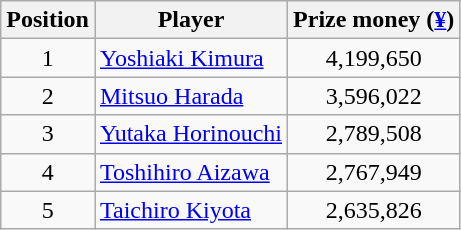<table class="wikitable">
<tr>
<th>Position</th>
<th>Player</th>
<th>Prize money (<a href='#'>¥</a>)</th>
</tr>
<tr>
<td align=center>1</td>
<td> <a href='#'>Yoshiaki Kimura</a></td>
<td align=center>4,199,650</td>
</tr>
<tr>
<td align=center>2</td>
<td> <a href='#'>Mitsuo Harada</a></td>
<td align=center>3,596,022</td>
</tr>
<tr>
<td align=center>3</td>
<td> <a href='#'>Yutaka Horinouchi</a></td>
<td align=center>2,789,508</td>
</tr>
<tr>
<td align=center>4</td>
<td> <a href='#'>Toshihiro Aizawa</a></td>
<td align=center>2,767,949</td>
</tr>
<tr>
<td align=center>5</td>
<td> <a href='#'>Taichiro Kiyota</a></td>
<td align=center>2,635,826</td>
</tr>
</table>
